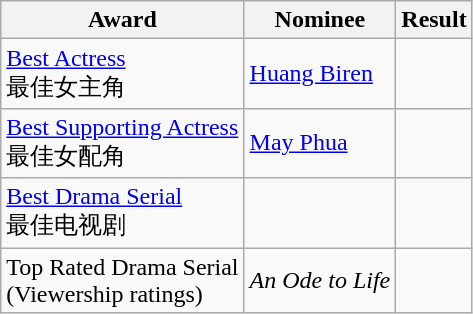<table class="wikitable">
<tr>
<th>Award</th>
<th>Nominee</th>
<th>Result</th>
</tr>
<tr>
<td><a href='#'>Best Actress</a> <br> 最佳女主角</td>
<td><a href='#'>Huang Biren</a></td>
<td></td>
</tr>
<tr>
<td><a href='#'>Best Supporting Actress</a> <br> 最佳女配角</td>
<td><a href='#'>May Phua</a></td>
<td></td>
</tr>
<tr>
<td><a href='#'>Best Drama Serial</a> <br> 最佳电视剧</td>
<td></td>
<td></td>
</tr>
<tr>
<td>Top Rated Drama Serial<br>(Viewership ratings)</td>
<td><em>An Ode to Life</em></td>
<td></td>
</tr>
</table>
